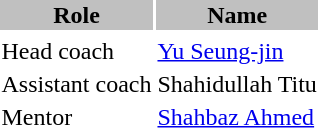<table class="toccolours">
<tr>
<th style="background:silver;">Role</th>
<th style="background:silver;">Name</th>
</tr>
<tr>
</tr>
<tr>
<td>Head coach</td>
<td> <a href='#'>Yu Seung-jin</a></td>
</tr>
<tr>
<td>Assistant coach</td>
<td> Shahidullah Titu</td>
</tr>
<tr>
<td>Mentor</td>
<td> <a href='#'>Shahbaz Ahmed</a></td>
</tr>
<tr>
</tr>
</table>
